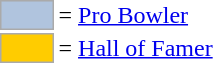<table>
<tr>
<td style="background-color:lightsteelblue; border:1px solid #aaaaaa; width:2em;"></td>
<td>= <a href='#'>Pro Bowler</a></td>
</tr>
<tr>
<td style="background-color:#FFCC00; border:1px solid #aaaaaa; width:2em;"></td>
<td>= <a href='#'>Hall of Famer</a></td>
</tr>
</table>
